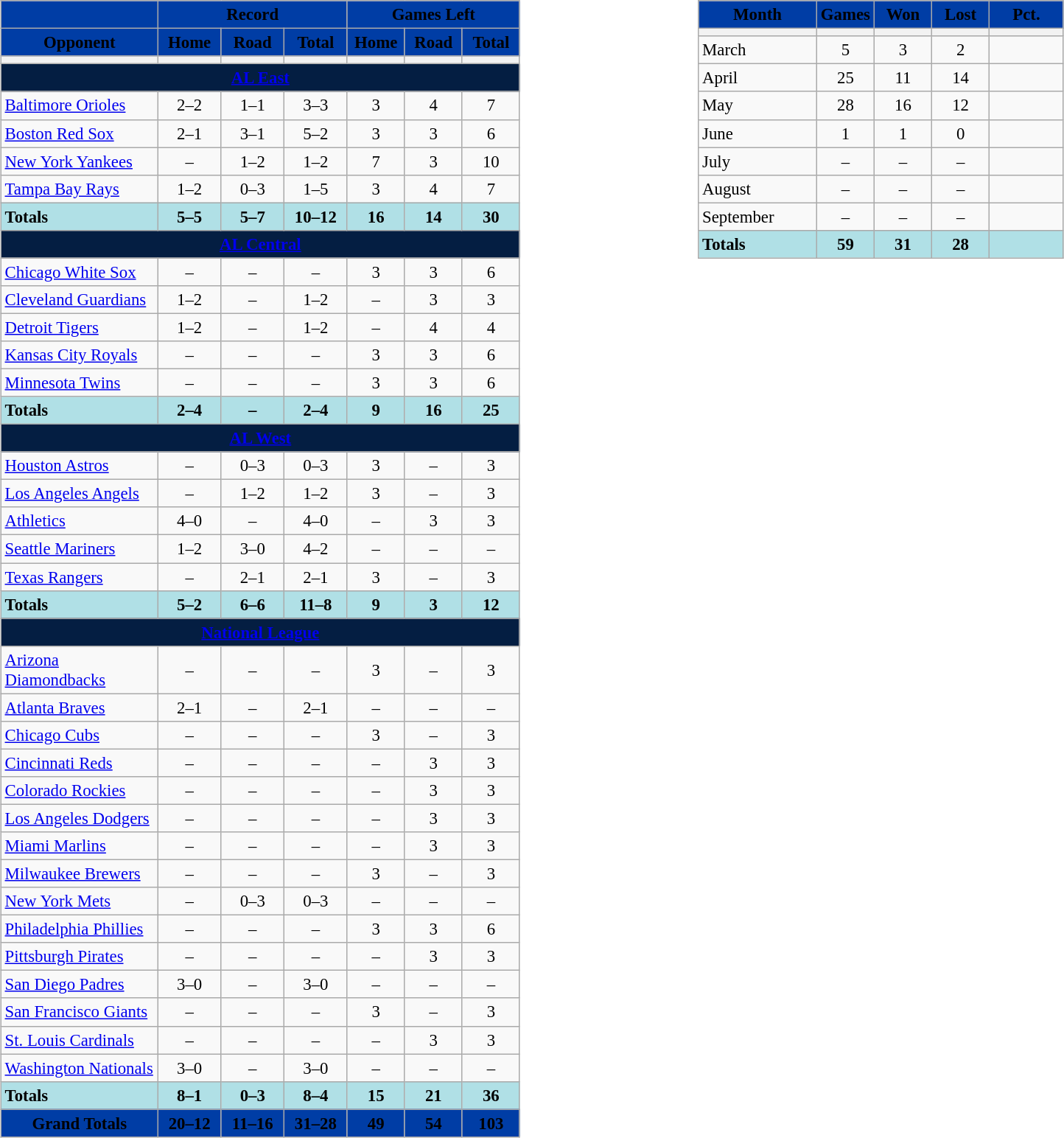<table style="width:100%;">
<tr>
<td style="width:50%; vertical-align:top;"><br><table class="wikitable" style="font-size: 95%; text-align: center;">
<tr>
<th style="background:#003DA5;" color:white;"></th>
<th colspan=3 style=background:#003DA5; color:white;"><span>Record</span></th>
<th colspan=3 style=background:#003DA5; color:white;"><span>Games Left</span></th>
</tr>
<tr>
<th ! style="background:#003DA5;" color:white;"><span>Opponent</span></th>
<th ! style="background:#003DA5;" color:white;"><span>Home</span></th>
<th ! style="background:#003DA5;" color:white;"><span>Road</span></th>
<th ! style="background:#003DA5;" color:white;"><span>Total</span></th>
<th ! style="background:#003DA5;" color:white;"><span>Home</span></th>
<th ! style="background:#003DA5;" color:white;"><span>Road</span></th>
<th ! style="background:#003DA5;" color:white;"><span>Total</span></th>
</tr>
<tr>
<th width=135></th>
<th width=50></th>
<th width=50></th>
<th width=50></th>
<th width=45></th>
<th width=45></th>
<th width=45></th>
</tr>
<tr>
<td colspan="11"  style="text-align:center; background:#041E42;" color:white;><strong><a href='#'><span>AL East</span></a></strong></td>
</tr>
<tr>
<td style="text-align:left;"><a href='#'>Baltimore Orioles</a></td>
<td>2–2</td>
<td>1–1</td>
<td>3–3</td>
<td>3</td>
<td>4</td>
<td>7</td>
</tr>
<tr>
<td style="text-align:left;"><a href='#'>Boston Red Sox</a></td>
<td>2–1</td>
<td>3–1</td>
<td>5–2</td>
<td>3</td>
<td>3</td>
<td>6</td>
</tr>
<tr>
<td style="text-align:left;"><a href='#'>New York Yankees</a></td>
<td>–</td>
<td>1–2</td>
<td>1–2</td>
<td>7</td>
<td>3</td>
<td>10</td>
</tr>
<tr>
<td style="text-align:left;"><a href='#'>Tampa Bay Rays</a></td>
<td>1–2</td>
<td>0–3</td>
<td>1–5</td>
<td>3</td>
<td>4</td>
<td>7</td>
</tr>
<tr style="font-weight:bold; background:powderblue;">
<td style="text-align:left;">Totals</td>
<td>5–5</td>
<td>5–7</td>
<td>10–12</td>
<td>16</td>
<td>14</td>
<td>30</td>
</tr>
<tr>
<td colspan="11"  style="text-align:center; background:#041E42;" color:white;><strong><a href='#'><span>AL Central</span></a></strong></td>
</tr>
<tr>
<td style="text-align:left;"><a href='#'>Chicago White Sox</a></td>
<td>–</td>
<td>–</td>
<td>–</td>
<td>3</td>
<td>3</td>
<td>6</td>
</tr>
<tr>
<td style="text-align:left;"><a href='#'>Cleveland Guardians</a></td>
<td>1–2</td>
<td>–</td>
<td>1–2</td>
<td>–</td>
<td>3</td>
<td>3</td>
</tr>
<tr>
<td style="text-align:left;"><a href='#'>Detroit Tigers</a></td>
<td>1–2</td>
<td>–</td>
<td>1–2</td>
<td>–</td>
<td>4</td>
<td>4</td>
</tr>
<tr>
<td style="text-align:left;"><a href='#'>Kansas City Royals</a></td>
<td>–</td>
<td>–</td>
<td>–</td>
<td>3</td>
<td>3</td>
<td>6</td>
</tr>
<tr>
<td style="text-align:left;"><a href='#'>Minnesota Twins</a></td>
<td>–</td>
<td>–</td>
<td>–</td>
<td>3</td>
<td>3</td>
<td>6</td>
</tr>
<tr style="font-weight:bold; background:powderblue;">
<td style="text-align:left;">Totals</td>
<td>2–4</td>
<td>–</td>
<td>2–4</td>
<td>9</td>
<td>16</td>
<td>25</td>
</tr>
<tr>
<td colspan="11"  style="text-align:center; background:#041E42;" color:white;><strong><a href='#'><span>AL West</span></a></strong></td>
</tr>
<tr>
<td style="text-align:left;"><a href='#'>Houston Astros</a></td>
<td>–</td>
<td>0–3</td>
<td>0–3</td>
<td>3</td>
<td>–</td>
<td>3</td>
</tr>
<tr>
<td style="text-align:left;"><a href='#'>Los Angeles Angels</a></td>
<td>–</td>
<td>1–2</td>
<td>1–2</td>
<td>3</td>
<td>–</td>
<td>3</td>
</tr>
<tr>
<td style="text-align:left;"><a href='#'>Athletics</a></td>
<td>4–0</td>
<td>–</td>
<td>4–0</td>
<td>–</td>
<td>3</td>
<td>3</td>
</tr>
<tr>
<td style="text-align:left;"><a href='#'>Seattle Mariners</a></td>
<td>1–2</td>
<td>3–0</td>
<td>4–2</td>
<td>–</td>
<td>–</td>
<td>–</td>
</tr>
<tr>
<td style="text-align:left;"><a href='#'>Texas Rangers</a></td>
<td>–</td>
<td>2–1</td>
<td>2–1</td>
<td>3</td>
<td>–</td>
<td>3</td>
</tr>
<tr style="font-weight:bold; background:powderblue;">
<td style="text-align:left;">Totals</td>
<td>5–2</td>
<td>6–6</td>
<td>11–8</td>
<td>9</td>
<td>3</td>
<td>12</td>
</tr>
<tr>
<td colspan="11"  style="text-align:center; background:#041E42;" color:white;><strong><a href='#'><span>National League</span></a></strong></td>
</tr>
<tr>
<td style="text-align:left;"><a href='#'>Arizona Diamondbacks</a></td>
<td>–</td>
<td>–</td>
<td>–</td>
<td>3</td>
<td>–</td>
<td>3</td>
</tr>
<tr>
<td style="text-align:left;"><a href='#'>Atlanta Braves</a></td>
<td>2–1</td>
<td>–</td>
<td>2–1</td>
<td>–</td>
<td>–</td>
<td>–</td>
</tr>
<tr>
<td style="text-align:left;"><a href='#'>Chicago Cubs</a></td>
<td>–</td>
<td>–</td>
<td>–</td>
<td>3</td>
<td>–</td>
<td>3</td>
</tr>
<tr>
<td style="text-align:left;"><a href='#'>Cincinnati Reds</a></td>
<td>–</td>
<td>–</td>
<td>–</td>
<td>–</td>
<td>3</td>
<td>3</td>
</tr>
<tr>
<td style="text-align:left;"><a href='#'>Colorado Rockies</a></td>
<td>–</td>
<td>–</td>
<td>–</td>
<td>–</td>
<td>3</td>
<td>3</td>
</tr>
<tr>
<td style="text-align:left;"><a href='#'>Los Angeles Dodgers</a></td>
<td>–</td>
<td>–</td>
<td>–</td>
<td>–</td>
<td>3</td>
<td>3</td>
</tr>
<tr>
<td style="text-align:left;"><a href='#'>Miami Marlins</a></td>
<td>–</td>
<td>–</td>
<td>–</td>
<td>–</td>
<td>3</td>
<td>3</td>
</tr>
<tr>
<td style="text-align:left;"><a href='#'>Milwaukee Brewers</a></td>
<td>–</td>
<td>–</td>
<td>–</td>
<td>3</td>
<td>–</td>
<td>3</td>
</tr>
<tr>
<td style="text-align:left;"><a href='#'>New York Mets</a></td>
<td>–</td>
<td>0–3</td>
<td>0–3</td>
<td>–</td>
<td>–</td>
<td>–</td>
</tr>
<tr>
<td style="text-align:left;"><a href='#'>Philadelphia Phillies</a></td>
<td>–</td>
<td>–</td>
<td>–</td>
<td>3</td>
<td>3</td>
<td>6</td>
</tr>
<tr>
<td style="text-align:left;"><a href='#'>Pittsburgh Pirates</a></td>
<td>–</td>
<td>–</td>
<td>–</td>
<td>–</td>
<td>3</td>
<td>3</td>
</tr>
<tr>
<td style="text-align:left;"><a href='#'>San Diego Padres</a></td>
<td>3–0</td>
<td>–</td>
<td>3–0</td>
<td>–</td>
<td>–</td>
<td>–</td>
</tr>
<tr>
<td style="text-align:left;"><a href='#'>San Francisco Giants</a></td>
<td>–</td>
<td>–</td>
<td>–</td>
<td>3</td>
<td>–</td>
<td>3</td>
</tr>
<tr>
<td style="text-align:left;"><a href='#'>St. Louis Cardinals</a></td>
<td>–</td>
<td>–</td>
<td>–</td>
<td>–</td>
<td>3</td>
<td>3</td>
</tr>
<tr>
<td style="text-align:left;"><a href='#'>Washington Nationals</a></td>
<td>3–0</td>
<td>–</td>
<td>3–0</td>
<td>–</td>
<td>–</td>
<td>–</td>
</tr>
<tr style="font-weight:bold; background:powderblue;">
<td style="text-align:left;"><strong>Totals</strong></td>
<td>8–1</td>
<td>0–3</td>
<td>8–4</td>
<td>15</td>
<td>21</td>
<td>36</td>
</tr>
<tr style=background:#003DA5; color:white;">
<td><span><strong>Grand Totals</strong></span></td>
<td><span><strong>20–12</strong></span></td>
<td><span><strong>11–16</strong></span></td>
<td><span><strong>31–28</strong></span></td>
<td><span><strong>49</strong></span></td>
<td><span><strong>54</strong></span></td>
<td><span><strong>103</strong></span></td>
</tr>
</table>
</td>
<td style="width:50%; vertical-align:top;"><br><table class="wikitable" style="font-size: 95%; text-align: center;">
<tr>
<th style="background:#003DA5;" color:white;"><span>Month</span></th>
<th style="background:#003DA5;" color:white;"><span>Games</span></th>
<th style="background:#003DA5;" color:white;"><span>Won</span></th>
<th style="background:#003DA5;" color:white;"><span>Lost</span></th>
<th style="background:#003DA5;" color:white;"><span>Pct.</span></th>
</tr>
<tr>
<th style="width:100px;"></th>
<th width="45"></th>
<th width="45"></th>
<th width="45"></th>
<th width="60"></th>
</tr>
<tr>
<td style="text-align:left;">March</td>
<td>5</td>
<td>3</td>
<td>2</td>
<td></td>
</tr>
<tr>
<td style="text-align:left;">April</td>
<td>25</td>
<td>11</td>
<td>14</td>
<td></td>
</tr>
<tr>
<td style="text-align:left;">May</td>
<td>28</td>
<td>16</td>
<td>12</td>
<td></td>
</tr>
<tr>
<td style="text-align:left;">June</td>
<td>1</td>
<td>1</td>
<td>0</td>
<td></td>
</tr>
<tr>
<td style="text-align:left;">July</td>
<td>–</td>
<td>–</td>
<td>–</td>
<td></td>
</tr>
<tr>
<td style="text-align:left;">August</td>
<td>–</td>
<td>–</td>
<td>–</td>
<td></td>
</tr>
<tr>
<td style="text-align:left;">September</td>
<td>–</td>
<td>–</td>
<td>–</td>
<td></td>
</tr>
<tr style="font-weight:bold; background:powderblue;">
<td style="text-align:left;">Totals</td>
<td>59</td>
<td>31</td>
<td>28</td>
<td></td>
</tr>
</table>
</td>
</tr>
</table>
